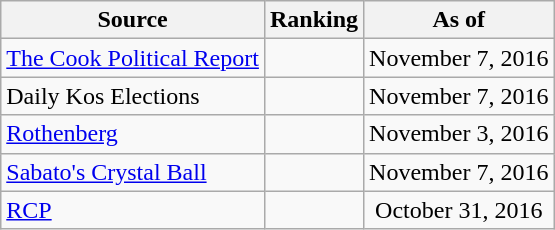<table class="wikitable" style="text-align:center">
<tr>
<th>Source</th>
<th>Ranking</th>
<th>As of</th>
</tr>
<tr>
<td align=left><a href='#'>The Cook Political Report</a></td>
<td></td>
<td>November 7, 2016</td>
</tr>
<tr>
<td align=left>Daily Kos Elections</td>
<td></td>
<td>November 7, 2016</td>
</tr>
<tr>
<td align=left><a href='#'>Rothenberg</a></td>
<td></td>
<td>November 3, 2016</td>
</tr>
<tr>
<td align=left><a href='#'>Sabato's Crystal Ball</a></td>
<td></td>
<td>November 7, 2016</td>
</tr>
<tr>
<td align="left"><a href='#'>RCP</a></td>
<td></td>
<td>October 31, 2016</td>
</tr>
</table>
